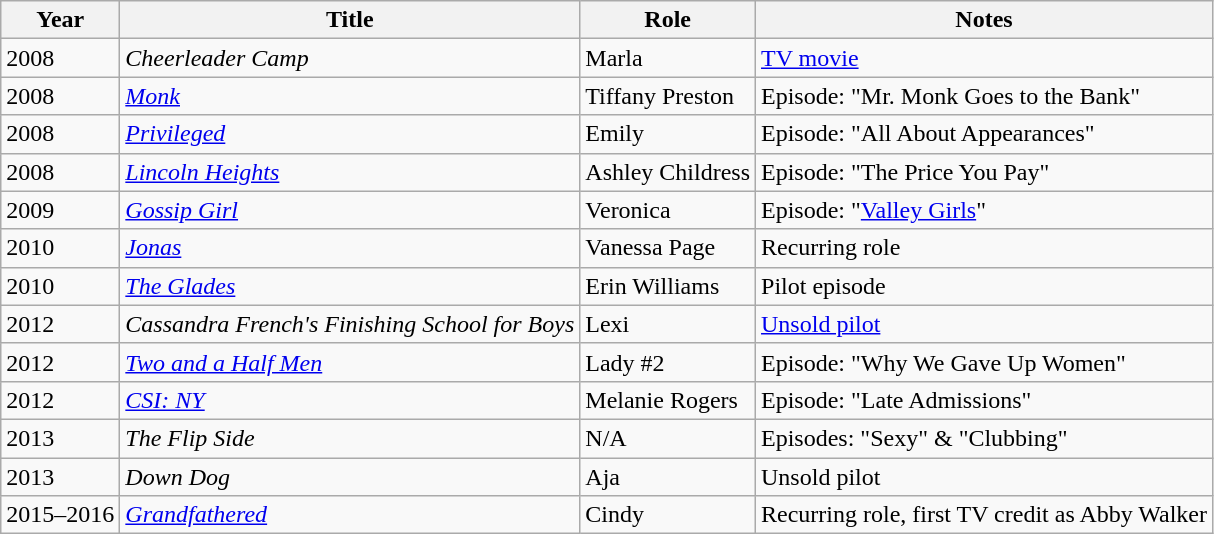<table class="wikitable sortable">
<tr>
<th>Year</th>
<th>Title</th>
<th>Role</th>
<th class="unsortable">Notes</th>
</tr>
<tr>
<td>2008</td>
<td><em>Cheerleader Camp</em></td>
<td>Marla</td>
<td><a href='#'>TV movie</a></td>
</tr>
<tr>
<td>2008</td>
<td><em><a href='#'>Monk</a></em></td>
<td>Tiffany Preston</td>
<td>Episode: "Mr. Monk Goes to the Bank"</td>
</tr>
<tr>
<td>2008</td>
<td><em><a href='#'>Privileged</a></em></td>
<td>Emily</td>
<td>Episode: "All About Appearances"</td>
</tr>
<tr>
<td>2008</td>
<td><em><a href='#'>Lincoln Heights</a></em></td>
<td>Ashley Childress</td>
<td>Episode: "The Price You Pay"</td>
</tr>
<tr>
<td>2009</td>
<td><em><a href='#'>Gossip Girl</a></em></td>
<td>Veronica</td>
<td>Episode: "<a href='#'>Valley Girls</a>"</td>
</tr>
<tr>
<td>2010</td>
<td><em><a href='#'>Jonas</a></em></td>
<td>Vanessa Page</td>
<td>Recurring role</td>
</tr>
<tr>
<td>2010</td>
<td><em><a href='#'>The Glades</a></em></td>
<td>Erin Williams</td>
<td>Pilot episode</td>
</tr>
<tr>
<td>2012</td>
<td><em>Cassandra French's Finishing School for Boys</em></td>
<td>Lexi</td>
<td><a href='#'>Unsold pilot</a></td>
</tr>
<tr>
<td>2012</td>
<td><em><a href='#'>Two and a Half Men</a></em></td>
<td>Lady #2</td>
<td>Episode: "Why We Gave Up Women"</td>
</tr>
<tr>
<td>2012</td>
<td><em><a href='#'>CSI: NY</a></em></td>
<td>Melanie Rogers</td>
<td>Episode: "Late Admissions"</td>
</tr>
<tr>
<td>2013</td>
<td><em>The Flip Side</em></td>
<td>N/A</td>
<td>Episodes: "Sexy" & "Clubbing"</td>
</tr>
<tr>
<td>2013</td>
<td><em>Down Dog</em></td>
<td>Aja</td>
<td>Unsold pilot</td>
</tr>
<tr>
<td>2015–2016</td>
<td><em><a href='#'>Grandfathered</a></em></td>
<td>Cindy</td>
<td>Recurring role, first TV credit as Abby Walker</td>
</tr>
</table>
